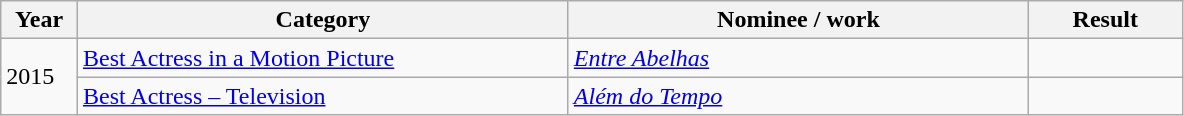<table class=wikitable>
<tr>
<th Width=5%>Year</th>
<th Width=32%>Category</th>
<th Width=30%>Nominee / work</th>
<th Width=10%>Result</th>
</tr>
<tr>
<td rowspan=2>2015</td>
<td><a href='#'>Best Actress in a Motion Picture</a></td>
<td><em><a href='#'>Entre Abelhas</a></em></td>
<td></td>
</tr>
<tr>
<td><a href='#'>Best Actress – Television</a></td>
<td><em><a href='#'>Além do Tempo</a></em></td>
<td></td>
</tr>
</table>
